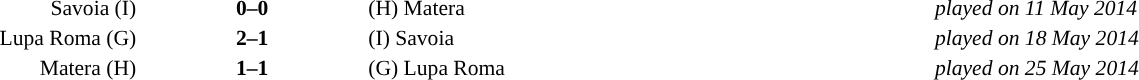<table width="100%" cellspacing="1">
<tr>
<th width="30%"></th>
<th width="12%"></th>
<th width="30%"></th>
<th width="30%'"></th>
<th></th>
</tr>
<tr style="font-size:90%;">
<td align="right">Savoia (I)</td>
<td align="center"><strong>0–0</strong></td>
<td align="left">(H) Matera</td>
<td align="left"><em>played on 11 May 2014</em></td>
</tr>
<tr style="font-size:90%;">
<td align="right">Lupa Roma (G)</td>
<td align="center"><strong>2–1</strong></td>
<td align="left">(I) Savoia</td>
<td align="left"><em>played on 18 May 2014</em></td>
</tr>
<tr style="font-size:90%;">
<td align="right">Matera (H)</td>
<td align="center"><strong>1–1</strong></td>
<td align="left">(G) Lupa Roma</td>
<td align="left"><em>played on 25 May 2014</em></td>
</tr>
</table>
